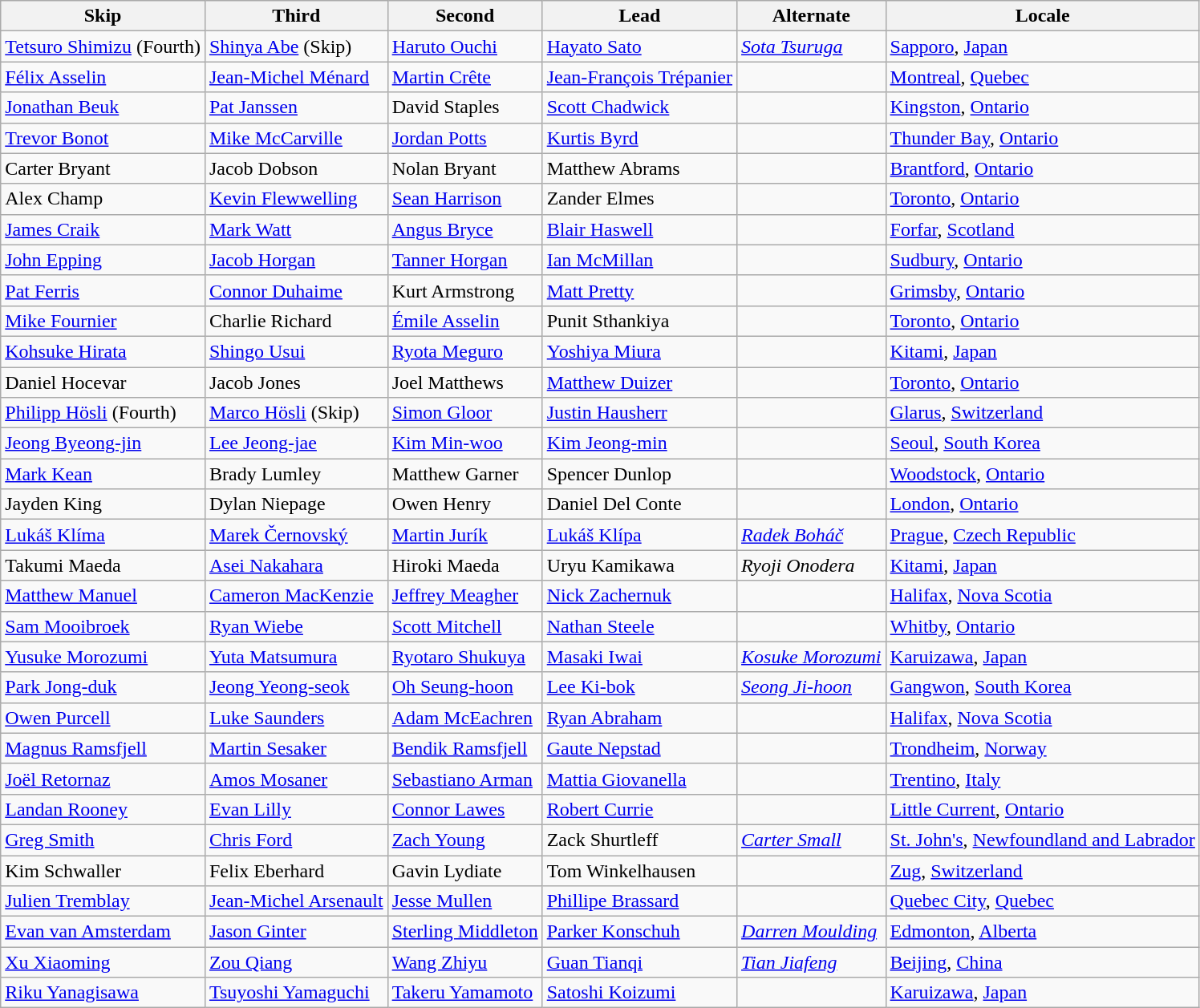<table class=wikitable>
<tr>
<th scope="col">Skip</th>
<th scope="col">Third</th>
<th scope="col">Second</th>
<th scope="col">Lead</th>
<th scope="col">Alternate</th>
<th scope="col">Locale</th>
</tr>
<tr>
<td><a href='#'>Tetsuro Shimizu</a> (Fourth)</td>
<td><a href='#'>Shinya Abe</a> (Skip)</td>
<td><a href='#'>Haruto Ouchi</a></td>
<td><a href='#'>Hayato Sato</a></td>
<td><em><a href='#'>Sota Tsuruga</a></em></td>
<td> <a href='#'>Sapporo</a>, <a href='#'>Japan</a></td>
</tr>
<tr>
<td><a href='#'>Félix Asselin</a></td>
<td><a href='#'>Jean-Michel Ménard</a></td>
<td><a href='#'>Martin Crête</a></td>
<td><a href='#'>Jean-François Trépanier</a></td>
<td></td>
<td> <a href='#'>Montreal</a>, <a href='#'>Quebec</a></td>
</tr>
<tr>
<td><a href='#'>Jonathan Beuk</a></td>
<td><a href='#'>Pat Janssen</a></td>
<td>David Staples</td>
<td><a href='#'>Scott Chadwick</a></td>
<td></td>
<td> <a href='#'>Kingston</a>, <a href='#'>Ontario</a></td>
</tr>
<tr>
<td><a href='#'>Trevor Bonot</a></td>
<td><a href='#'>Mike McCarville</a></td>
<td><a href='#'>Jordan Potts</a></td>
<td><a href='#'>Kurtis Byrd</a></td>
<td></td>
<td> <a href='#'>Thunder Bay</a>, <a href='#'>Ontario</a></td>
</tr>
<tr>
<td>Carter Bryant</td>
<td>Jacob Dobson</td>
<td>Nolan Bryant</td>
<td>Matthew Abrams</td>
<td></td>
<td> <a href='#'>Brantford</a>, <a href='#'>Ontario</a></td>
</tr>
<tr>
<td>Alex Champ</td>
<td><a href='#'>Kevin Flewwelling</a></td>
<td><a href='#'>Sean Harrison</a></td>
<td>Zander Elmes</td>
<td></td>
<td> <a href='#'>Toronto</a>, <a href='#'>Ontario</a></td>
</tr>
<tr>
<td><a href='#'>James Craik</a></td>
<td><a href='#'>Mark Watt</a></td>
<td><a href='#'>Angus Bryce</a></td>
<td><a href='#'>Blair Haswell</a></td>
<td></td>
<td> <a href='#'>Forfar</a>, <a href='#'>Scotland</a></td>
</tr>
<tr>
<td><a href='#'>John Epping</a></td>
<td><a href='#'>Jacob Horgan</a></td>
<td><a href='#'>Tanner Horgan</a></td>
<td><a href='#'>Ian McMillan</a></td>
<td></td>
<td> <a href='#'>Sudbury</a>, <a href='#'>Ontario</a></td>
</tr>
<tr>
<td><a href='#'>Pat Ferris</a></td>
<td><a href='#'>Connor Duhaime</a></td>
<td>Kurt Armstrong</td>
<td><a href='#'>Matt Pretty</a></td>
<td></td>
<td> <a href='#'>Grimsby</a>, <a href='#'>Ontario</a></td>
</tr>
<tr>
<td><a href='#'>Mike Fournier</a></td>
<td>Charlie Richard</td>
<td><a href='#'>Émile Asselin</a></td>
<td>Punit Sthankiya</td>
<td></td>
<td> <a href='#'>Toronto</a>, <a href='#'>Ontario</a></td>
</tr>
<tr>
<td><a href='#'>Kohsuke Hirata</a></td>
<td><a href='#'>Shingo Usui</a></td>
<td><a href='#'>Ryota Meguro</a></td>
<td><a href='#'>Yoshiya Miura</a></td>
<td></td>
<td> <a href='#'>Kitami</a>, <a href='#'>Japan</a></td>
</tr>
<tr>
<td>Daniel Hocevar</td>
<td>Jacob Jones</td>
<td>Joel Matthews</td>
<td><a href='#'>Matthew Duizer</a></td>
<td></td>
<td> <a href='#'>Toronto</a>, <a href='#'>Ontario</a></td>
</tr>
<tr>
<td><a href='#'>Philipp Hösli</a> (Fourth)</td>
<td><a href='#'>Marco Hösli</a> (Skip)</td>
<td><a href='#'>Simon Gloor</a></td>
<td><a href='#'>Justin Hausherr</a></td>
<td></td>
<td> <a href='#'>Glarus</a>, <a href='#'>Switzerland</a></td>
</tr>
<tr>
<td><a href='#'>Jeong Byeong-jin</a></td>
<td><a href='#'>Lee Jeong-jae</a></td>
<td><a href='#'>Kim Min-woo</a></td>
<td><a href='#'>Kim Jeong-min</a></td>
<td></td>
<td> <a href='#'>Seoul</a>, <a href='#'>South Korea</a></td>
</tr>
<tr>
<td><a href='#'>Mark Kean</a></td>
<td>Brady Lumley</td>
<td>Matthew Garner</td>
<td>Spencer Dunlop</td>
<td></td>
<td> <a href='#'>Woodstock</a>, <a href='#'>Ontario</a></td>
</tr>
<tr>
<td>Jayden King</td>
<td>Dylan Niepage</td>
<td>Owen Henry</td>
<td>Daniel Del Conte</td>
<td></td>
<td> <a href='#'>London</a>, <a href='#'>Ontario</a></td>
</tr>
<tr>
<td><a href='#'>Lukáš Klíma</a></td>
<td><a href='#'>Marek Černovský</a></td>
<td><a href='#'>Martin Jurík</a></td>
<td><a href='#'>Lukáš Klípa</a></td>
<td><em><a href='#'>Radek Boháč</a></em></td>
<td> <a href='#'>Prague</a>, <a href='#'>Czech Republic</a></td>
</tr>
<tr>
<td>Takumi Maeda</td>
<td><a href='#'>Asei Nakahara</a></td>
<td>Hiroki Maeda</td>
<td>Uryu Kamikawa</td>
<td><em>Ryoji Onodera</em></td>
<td> <a href='#'>Kitami</a>, <a href='#'>Japan</a></td>
</tr>
<tr>
<td><a href='#'>Matthew Manuel</a></td>
<td><a href='#'>Cameron MacKenzie</a></td>
<td><a href='#'>Jeffrey Meagher</a></td>
<td><a href='#'>Nick Zachernuk</a></td>
<td></td>
<td> <a href='#'>Halifax</a>, <a href='#'>Nova Scotia</a></td>
</tr>
<tr>
<td><a href='#'>Sam Mooibroek</a></td>
<td><a href='#'>Ryan Wiebe</a></td>
<td><a href='#'>Scott Mitchell</a></td>
<td><a href='#'>Nathan Steele</a></td>
<td></td>
<td> <a href='#'>Whitby</a>, <a href='#'>Ontario</a></td>
</tr>
<tr>
<td><a href='#'>Yusuke Morozumi</a></td>
<td><a href='#'>Yuta Matsumura</a></td>
<td><a href='#'>Ryotaro Shukuya</a></td>
<td><a href='#'>Masaki Iwai</a></td>
<td><em><a href='#'>Kosuke Morozumi</a></em></td>
<td> <a href='#'>Karuizawa</a>, <a href='#'>Japan</a></td>
</tr>
<tr>
<td><a href='#'>Park Jong-duk</a></td>
<td><a href='#'>Jeong Yeong-seok</a></td>
<td><a href='#'>Oh Seung-hoon</a></td>
<td><a href='#'>Lee Ki-bok</a></td>
<td><em><a href='#'>Seong Ji-hoon</a></em></td>
<td> <a href='#'>Gangwon</a>, <a href='#'>South Korea</a></td>
</tr>
<tr>
<td><a href='#'>Owen Purcell</a></td>
<td><a href='#'>Luke Saunders</a></td>
<td><a href='#'>Adam McEachren</a></td>
<td><a href='#'>Ryan Abraham</a></td>
<td></td>
<td> <a href='#'>Halifax</a>, <a href='#'>Nova Scotia</a></td>
</tr>
<tr>
<td><a href='#'>Magnus Ramsfjell</a></td>
<td><a href='#'>Martin Sesaker</a></td>
<td><a href='#'>Bendik Ramsfjell</a></td>
<td><a href='#'>Gaute Nepstad</a></td>
<td></td>
<td> <a href='#'>Trondheim</a>, <a href='#'>Norway</a></td>
</tr>
<tr>
<td><a href='#'>Joël Retornaz</a></td>
<td><a href='#'>Amos Mosaner</a></td>
<td><a href='#'>Sebastiano Arman</a></td>
<td><a href='#'>Mattia Giovanella</a></td>
<td></td>
<td> <a href='#'>Trentino</a>, <a href='#'>Italy</a></td>
</tr>
<tr>
<td><a href='#'>Landan Rooney</a></td>
<td><a href='#'>Evan Lilly</a></td>
<td><a href='#'>Connor Lawes</a></td>
<td><a href='#'>Robert Currie</a></td>
<td></td>
<td> <a href='#'>Little Current</a>, <a href='#'>Ontario</a></td>
</tr>
<tr>
<td><a href='#'>Greg Smith</a></td>
<td><a href='#'>Chris Ford</a></td>
<td><a href='#'>Zach Young</a></td>
<td>Zack Shurtleff</td>
<td><em><a href='#'>Carter Small</a></em></td>
<td> <a href='#'>St. John's</a>, <a href='#'>Newfoundland and Labrador</a></td>
</tr>
<tr>
<td>Kim Schwaller</td>
<td>Felix Eberhard</td>
<td>Gavin Lydiate</td>
<td>Tom Winkelhausen</td>
<td></td>
<td> <a href='#'>Zug</a>, <a href='#'>Switzerland</a></td>
</tr>
<tr>
<td><a href='#'>Julien Tremblay</a></td>
<td><a href='#'>Jean-Michel Arsenault</a></td>
<td><a href='#'>Jesse Mullen</a></td>
<td><a href='#'>Phillipe Brassard</a></td>
<td></td>
<td> <a href='#'>Quebec City</a>, <a href='#'>Quebec</a></td>
</tr>
<tr>
<td><a href='#'>Evan van Amsterdam</a></td>
<td><a href='#'>Jason Ginter</a></td>
<td><a href='#'>Sterling Middleton</a></td>
<td><a href='#'>Parker Konschuh</a></td>
<td><em><a href='#'>Darren Moulding</a></em></td>
<td> <a href='#'>Edmonton</a>, <a href='#'>Alberta</a></td>
</tr>
<tr>
<td><a href='#'>Xu Xiaoming</a></td>
<td><a href='#'>Zou Qiang</a></td>
<td><a href='#'>Wang Zhiyu</a></td>
<td><a href='#'>Guan Tianqi</a></td>
<td><em><a href='#'>Tian Jiafeng</a></em></td>
<td> <a href='#'>Beijing</a>, <a href='#'>China</a></td>
</tr>
<tr>
<td><a href='#'>Riku Yanagisawa</a></td>
<td><a href='#'>Tsuyoshi Yamaguchi</a></td>
<td><a href='#'>Takeru Yamamoto</a></td>
<td><a href='#'>Satoshi Koizumi</a></td>
<td></td>
<td> <a href='#'>Karuizawa</a>, <a href='#'>Japan</a></td>
</tr>
</table>
